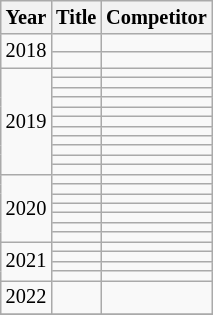<table class="wikitable sortable" style="font-size: 85%;">
<tr>
<th>Year</th>
<th>Title</th>
<th>Competitor</th>
</tr>
<tr>
<td rowspan="2">2018</td>
<td></td>
<td></td>
</tr>
<tr>
<td></td>
<td></td>
</tr>
<tr>
<td rowspan="11">2019</td>
<td></td>
<td></td>
</tr>
<tr>
<td></td>
<td></td>
</tr>
<tr>
<td></td>
<td></td>
</tr>
<tr>
<td></td>
<td></td>
</tr>
<tr>
<td></td>
<td></td>
</tr>
<tr>
<td></td>
<td></td>
</tr>
<tr>
<td></td>
<td></td>
</tr>
<tr>
<td></td>
<td></td>
</tr>
<tr>
<td></td>
<td></td>
</tr>
<tr>
<td></td>
<td></td>
</tr>
<tr>
<td></td>
<td></td>
</tr>
<tr>
<td rowspan="7">2020</td>
<td></td>
<td></td>
</tr>
<tr>
<td></td>
<td></td>
</tr>
<tr>
<td></td>
<td></td>
</tr>
<tr>
<td></td>
<td></td>
</tr>
<tr>
<td></td>
<td></td>
</tr>
<tr>
<td></td>
<td></td>
</tr>
<tr>
<td></td>
<td></td>
</tr>
<tr>
<td rowspan="4">2021</td>
<td></td>
<td></td>
</tr>
<tr>
<td></td>
<td></td>
</tr>
<tr>
<td></td>
<td></td>
</tr>
<tr>
<td></td>
<td></td>
</tr>
<tr>
<td>2022</td>
<td></td>
<td></td>
</tr>
<tr>
</tr>
</table>
